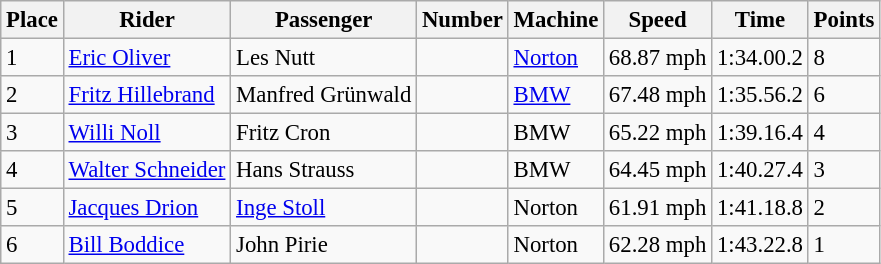<table class="wikitable" style="font-size: 95%;">
<tr>
<th>Place</th>
<th>Rider</th>
<th>Passenger</th>
<th>Number</th>
<th>Machine</th>
<th>Speed</th>
<th>Time</th>
<th>Points</th>
</tr>
<tr>
<td>1</td>
<td> <a href='#'>Eric Oliver</a></td>
<td>Les Nutt</td>
<td></td>
<td><a href='#'>Norton</a></td>
<td>68.87 mph</td>
<td>1:34.00.2</td>
<td>8</td>
</tr>
<tr>
<td>2</td>
<td> <a href='#'>Fritz Hillebrand</a></td>
<td>Manfred Grünwald</td>
<td></td>
<td><a href='#'>BMW</a></td>
<td>67.48 mph</td>
<td>1:35.56.2</td>
<td>6</td>
</tr>
<tr>
<td>3</td>
<td> <a href='#'>Willi Noll</a></td>
<td>Fritz Cron</td>
<td></td>
<td>BMW</td>
<td>65.22 mph</td>
<td>1:39.16.4</td>
<td>4</td>
</tr>
<tr>
<td>4</td>
<td> <a href='#'>Walter Schneider</a></td>
<td>Hans Strauss</td>
<td></td>
<td>BMW</td>
<td>64.45 mph</td>
<td>1:40.27.4</td>
<td>3</td>
</tr>
<tr>
<td>5</td>
<td> <a href='#'>Jacques Drion</a></td>
<td><a href='#'>Inge Stoll</a></td>
<td></td>
<td>Norton</td>
<td>61.91 mph</td>
<td>1:41.18.8</td>
<td>2</td>
</tr>
<tr>
<td>6</td>
<td> <a href='#'>Bill Boddice</a></td>
<td>John Pirie</td>
<td></td>
<td>Norton</td>
<td>62.28 mph</td>
<td>1:43.22.8</td>
<td>1</td>
</tr>
</table>
